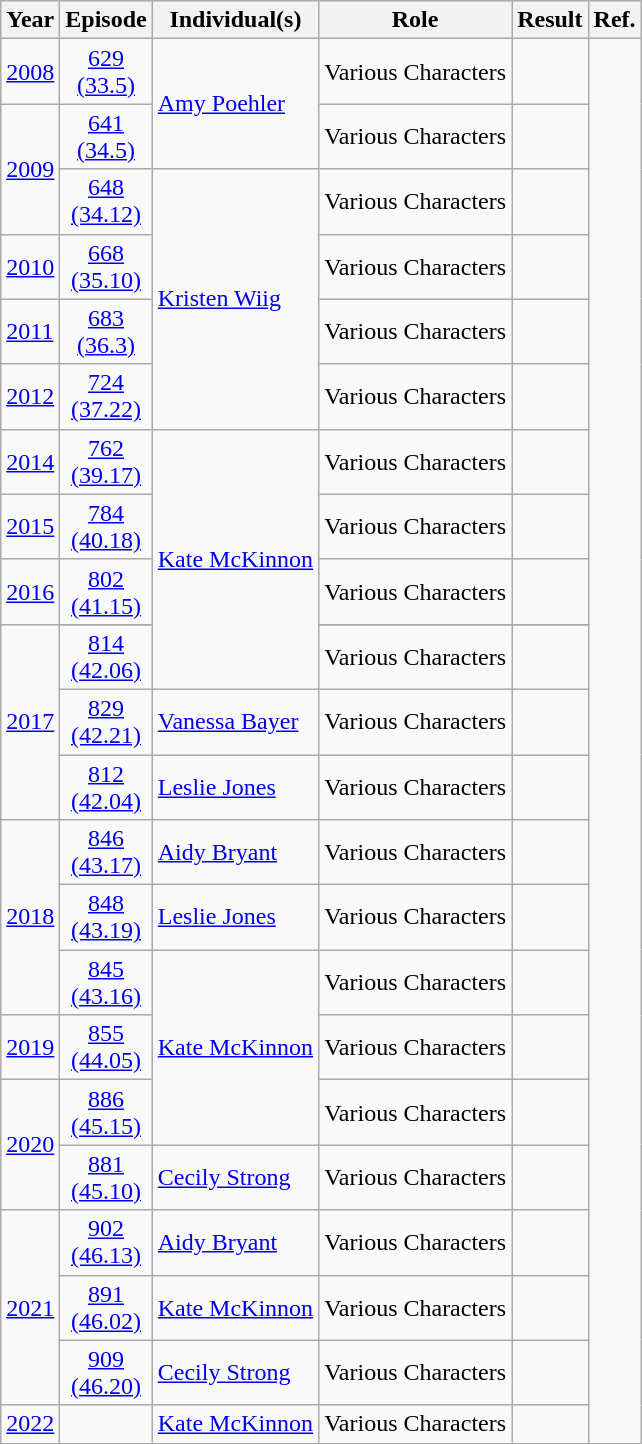<table class="wikitable">
<tr>
<th>Year</th>
<th>Episode</th>
<th>Individual(s)</th>
<th>Role</th>
<th>Result</th>
<th>Ref.</th>
</tr>
<tr>
<td><a href='#'>2008</a></td>
<td align="center"><a href='#'>629 <br> (33.5)</a></td>
<td rowspan="2"><a href='#'>Amy Poehler</a></td>
<td>Various Characters</td>
<td></td>
<td rowspan="23" align="center"></td>
</tr>
<tr>
<td rowspan=2><a href='#'>2009</a></td>
<td align="center"><a href='#'>641 <br> (34.5)</a></td>
<td>Various Characters</td>
<td></td>
</tr>
<tr>
<td align="center"><a href='#'>648 <br> (34.12)</a></td>
<td rowspan="4"><a href='#'>Kristen Wiig</a></td>
<td>Various Characters</td>
<td></td>
</tr>
<tr>
<td><a href='#'>2010</a></td>
<td align="center"><a href='#'>668 <br> (35.10)</a></td>
<td>Various Characters</td>
<td></td>
</tr>
<tr>
<td><a href='#'>2011</a></td>
<td align="center"><a href='#'>683 <br> (36.3)</a></td>
<td>Various Characters</td>
<td></td>
</tr>
<tr>
<td><a href='#'>2012</a></td>
<td align="center"><a href='#'>724 <br> (37.22)</a></td>
<td>Various Characters</td>
<td></td>
</tr>
<tr>
<td><a href='#'>2014</a></td>
<td align="center"><a href='#'>762 <br> (39.17)</a></td>
<td rowspan="5"><a href='#'>Kate McKinnon</a></td>
<td>Various Characters</td>
<td></td>
</tr>
<tr>
<td><a href='#'>2015</a></td>
<td align="center"><a href='#'>784 <br> (40.18)</a></td>
<td>Various Characters</td>
<td></td>
</tr>
<tr>
<td><a href='#'>2016</a></td>
<td align="center"><a href='#'>802 <br> (41.15)</a></td>
<td>Various Characters</td>
<td></td>
</tr>
<tr>
<td rowspan="4"><a href='#'>2017</a></td>
</tr>
<tr>
<td align="center"><a href='#'>814 <br> (42.06)</a></td>
<td>Various Characters</td>
<td></td>
</tr>
<tr>
<td align="center"><a href='#'>829 <br> (42.21)</a></td>
<td><a href='#'>Vanessa Bayer</a></td>
<td>Various Characters</td>
<td></td>
</tr>
<tr>
<td align="center"><a href='#'>812 <br> (42.04)</a></td>
<td><a href='#'>Leslie Jones</a></td>
<td>Various Characters</td>
<td></td>
</tr>
<tr>
<td rowspan="3"><a href='#'>2018</a></td>
<td align="center"><a href='#'>846 <br> (43.17)</a></td>
<td><a href='#'>Aidy Bryant</a></td>
<td>Various Characters</td>
<td></td>
</tr>
<tr>
<td align="center"><a href='#'>848 <br> (43.19)</a></td>
<td><a href='#'>Leslie Jones</a></td>
<td>Various Characters</td>
<td></td>
</tr>
<tr>
<td align="center"><a href='#'>845 <br> (43.16)</a></td>
<td rowspan="3"><a href='#'>Kate McKinnon</a></td>
<td>Various Characters</td>
<td></td>
</tr>
<tr>
<td><a href='#'>2019</a></td>
<td align="center"><a href='#'>855 <br> (44.05)</a></td>
<td>Various Characters</td>
<td></td>
</tr>
<tr>
<td rowspan="2"><a href='#'>2020</a></td>
<td align="center"><a href='#'>886 <br> (45.15)</a></td>
<td>Various Characters</td>
<td></td>
</tr>
<tr>
<td align="center"><a href='#'>881 <br> (45.10)</a></td>
<td><a href='#'>Cecily Strong</a></td>
<td>Various Characters</td>
<td></td>
</tr>
<tr>
<td rowspan="3"><a href='#'>2021</a></td>
<td align="center"><a href='#'>902 <br> (46.13)</a></td>
<td><a href='#'>Aidy Bryant</a></td>
<td>Various Characters</td>
<td></td>
</tr>
<tr>
<td align="center"><a href='#'>891 <br> (46.02)</a></td>
<td><a href='#'>Kate McKinnon</a></td>
<td>Various Characters</td>
<td></td>
</tr>
<tr>
<td align="center"><a href='#'>909 <br> (46.20)</a></td>
<td><a href='#'>Cecily Strong</a></td>
<td>Various Characters</td>
<td></td>
</tr>
<tr>
<td><a href='#'>2022</a></td>
<td></td>
<td><a href='#'>Kate McKinnon</a></td>
<td>Various Characters</td>
<td></td>
</tr>
</table>
